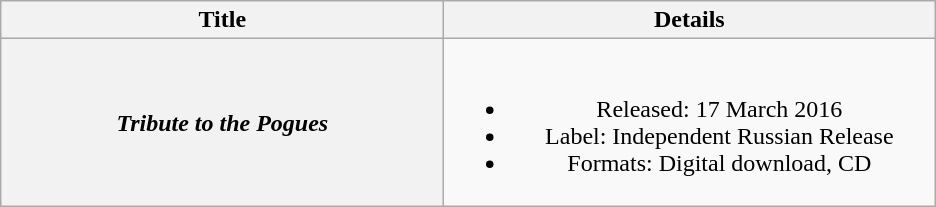<table class="wikitable plainrowheaders" style="text-align:center;">
<tr>
<th scope="col" style="width:18em;">Title</th>
<th scope="col" style="width:20em;">Details</th>
</tr>
<tr>
<th scope="row"><em>Tribute to the Pogues</em></th>
<td><br><ul><li>Released: 17 March 2016</li><li>Label: Independent Russian Release</li><li>Formats: Digital download, CD</li></ul></td>
</tr>
</table>
